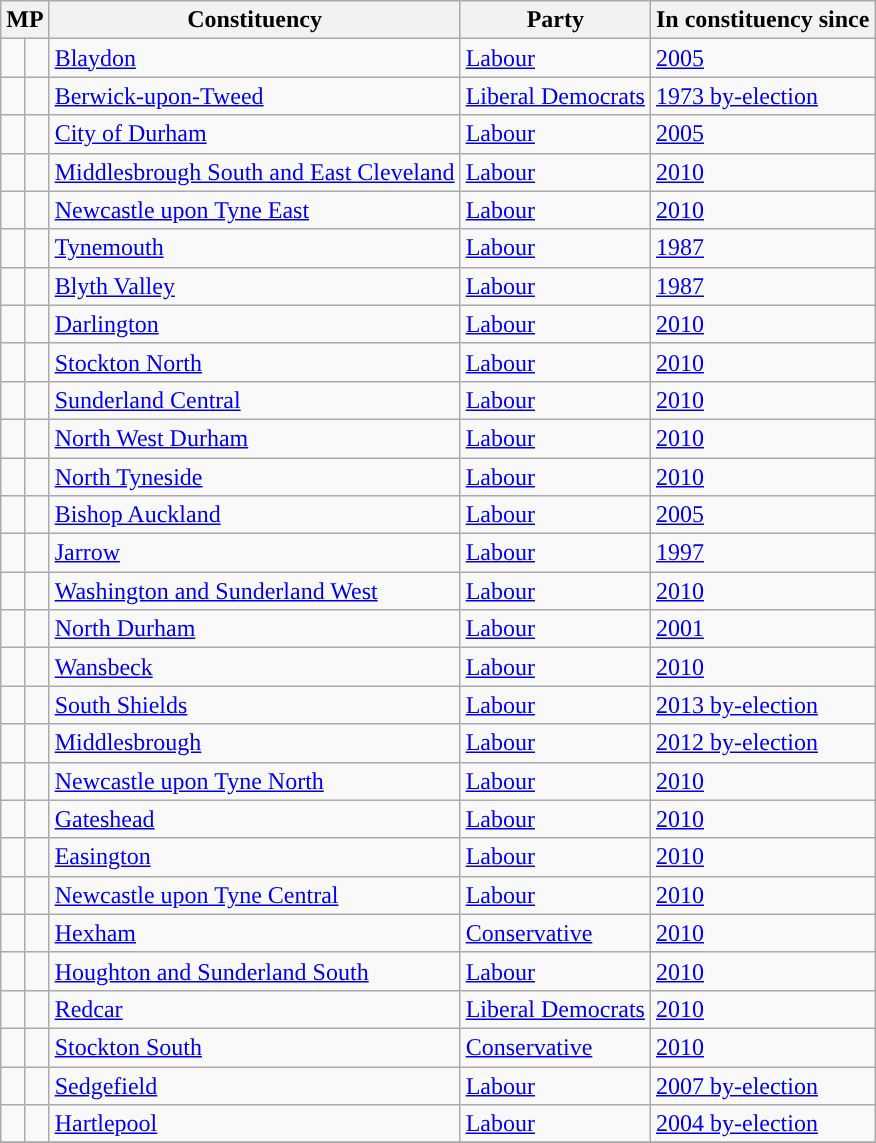<table class="wikitable sortable">
<tr>
<th colspan=2>MP</th>
<th>Constituency</th>
<th>Party</th>
<th>In constituency since</th>
</tr>
<tr>
<td style="color:inherit;background-color: "></td>
<td></td>
<td><a href='#'>Blaydon</a></td>
<td><a href='#'>Labour</a></td>
<td><a href='#'>2005</a></td>
</tr>
<tr>
<td style="color:inherit;background-color: "></td>
<td></td>
<td><a href='#'>Berwick-upon-Tweed</a></td>
<td><a href='#'>Liberal Democrats</a></td>
<td><a href='#'>1973 by-election</a></td>
</tr>
<tr>
<td style="color:inherit;background-color: "></td>
<td></td>
<td><a href='#'>City of Durham</a></td>
<td><a href='#'>Labour</a></td>
<td><a href='#'>2005</a></td>
</tr>
<tr>
<td style="color:inherit;background-color: "></td>
<td></td>
<td><a href='#'>Middlesbrough South and East Cleveland</a></td>
<td><a href='#'>Labour</a></td>
<td><a href='#'>2010</a></td>
</tr>
<tr>
<td style="color:inherit;background-color: "></td>
<td></td>
<td><a href='#'>Newcastle upon Tyne East</a></td>
<td><a href='#'>Labour</a></td>
<td><a href='#'>2010</a></td>
</tr>
<tr>
<td style="color:inherit;background-color: "></td>
<td></td>
<td><a href='#'>Tynemouth</a></td>
<td><a href='#'>Labour</a></td>
<td><a href='#'>1987</a></td>
</tr>
<tr>
<td style="color:inherit;background-color: "></td>
<td></td>
<td><a href='#'>Blyth Valley</a></td>
<td><a href='#'>Labour</a></td>
<td><a href='#'>1987</a></td>
</tr>
<tr>
<td style="color:inherit;background-color: "></td>
<td></td>
<td><a href='#'>Darlington</a></td>
<td><a href='#'>Labour</a></td>
<td><a href='#'>2010</a></td>
</tr>
<tr>
<td style="color:inherit;background-color: "></td>
<td></td>
<td><a href='#'>Stockton North</a></td>
<td><a href='#'>Labour</a></td>
<td><a href='#'>2010</a></td>
</tr>
<tr>
<td style="color:inherit;background-color: "></td>
<td></td>
<td><a href='#'>Sunderland Central</a></td>
<td><a href='#'>Labour</a></td>
<td><a href='#'>2010</a></td>
</tr>
<tr>
<td style="color:inherit;background-color: "></td>
<td></td>
<td><a href='#'>North West Durham</a></td>
<td><a href='#'>Labour</a></td>
<td><a href='#'>2010</a></td>
</tr>
<tr>
<td style="color:inherit;background-color: "></td>
<td></td>
<td><a href='#'>North Tyneside</a></td>
<td><a href='#'>Labour</a></td>
<td><a href='#'>2010</a></td>
</tr>
<tr>
<td style="color:inherit;background-color: "></td>
<td></td>
<td><a href='#'>Bishop Auckland</a></td>
<td><a href='#'>Labour</a></td>
<td><a href='#'>2005</a></td>
</tr>
<tr>
<td style="color:inherit;background-color: "></td>
<td></td>
<td><a href='#'>Jarrow</a></td>
<td><a href='#'>Labour</a></td>
<td><a href='#'>1997</a></td>
</tr>
<tr>
<td style="color:inherit;background-color: "></td>
<td></td>
<td><a href='#'>Washington and Sunderland West</a></td>
<td><a href='#'>Labour</a></td>
<td><a href='#'>2010</a></td>
</tr>
<tr>
<td style="color:inherit;background-color: "></td>
<td></td>
<td><a href='#'>North Durham</a></td>
<td><a href='#'>Labour</a></td>
<td><a href='#'>2001</a></td>
</tr>
<tr>
<td style="color:inherit;background-color: "></td>
<td></td>
<td><a href='#'>Wansbeck</a></td>
<td><a href='#'>Labour</a></td>
<td><a href='#'>2010</a></td>
</tr>
<tr>
<td style="color:inherit;background-color: "></td>
<td></td>
<td><a href='#'>South Shields</a></td>
<td><a href='#'>Labour</a></td>
<td><a href='#'>2013 by-election</a></td>
</tr>
<tr>
<td style="color:inherit;background-color: "></td>
<td></td>
<td><a href='#'>Middlesbrough</a></td>
<td><a href='#'>Labour</a></td>
<td><a href='#'>2012 by-election</a></td>
</tr>
<tr>
<td style="color:inherit;background-color: "></td>
<td></td>
<td><a href='#'>Newcastle upon Tyne North</a></td>
<td><a href='#'>Labour</a></td>
<td><a href='#'>2010</a></td>
</tr>
<tr>
<td style="color:inherit;background-color: "></td>
<td></td>
<td><a href='#'>Gateshead</a></td>
<td><a href='#'>Labour</a></td>
<td><a href='#'>2010</a></td>
</tr>
<tr>
<td style="color:inherit;background-color: "></td>
<td></td>
<td><a href='#'>Easington</a></td>
<td><a href='#'>Labour</a></td>
<td><a href='#'>2010</a></td>
</tr>
<tr>
<td style="color:inherit;background-color: "></td>
<td></td>
<td><a href='#'>Newcastle upon Tyne Central</a></td>
<td><a href='#'>Labour</a></td>
<td><a href='#'>2010</a></td>
</tr>
<tr>
<td style="color:inherit;background-color: "></td>
<td></td>
<td><a href='#'>Hexham</a></td>
<td><a href='#'>Conservative</a></td>
<td><a href='#'>2010</a></td>
</tr>
<tr>
<td style="color:inherit;background-color: "></td>
<td></td>
<td><a href='#'>Houghton and Sunderland South</a></td>
<td><a href='#'>Labour</a></td>
<td><a href='#'>2010</a></td>
</tr>
<tr>
<td style="color:inherit;background-color: "></td>
<td></td>
<td><a href='#'>Redcar</a></td>
<td><a href='#'>Liberal Democrats</a></td>
<td><a href='#'>2010</a></td>
</tr>
<tr>
<td style="color:inherit;background-color: "></td>
<td></td>
<td><a href='#'>Stockton South</a></td>
<td><a href='#'>Conservative</a></td>
<td><a href='#'>2010</a></td>
</tr>
<tr>
<td style="color:inherit;background-color: "></td>
<td></td>
<td><a href='#'>Sedgefield</a></td>
<td><a href='#'>Labour</a></td>
<td><a href='#'>2007 by-election</a></td>
</tr>
<tr>
<td style="color:inherit;background-color: "></td>
<td></td>
<td><a href='#'>Hartlepool</a></td>
<td><a href='#'>Labour</a></td>
<td><a href='#'>2004 by-election</a></td>
</tr>
<tr>
</tr>
</table>
